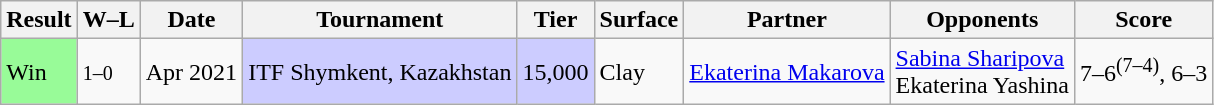<table class="wikitable sortable">
<tr>
<th>Result</th>
<th class=unsortable>W–L</th>
<th>Date</th>
<th>Tournament</th>
<th>Tier</th>
<th>Surface</th>
<th>Partner</th>
<th>Opponents</th>
<th class=unsortable>Score</th>
</tr>
<tr>
<td bgcolor=98FB98>Win</td>
<td><small>1–0</small></td>
<td>Apr 2021</td>
<td bgcolor=#ccf>ITF Shymkent, Kazakhstan</td>
<td bgcolor=#ccf>15,000</td>
<td>Clay</td>
<td> <a href='#'>Ekaterina Makarova</a></td>
<td> <a href='#'>Sabina Sharipova</a> <br>  Ekaterina Yashina</td>
<td>7–6<sup>(7–4)</sup>, 6–3</td>
</tr>
</table>
